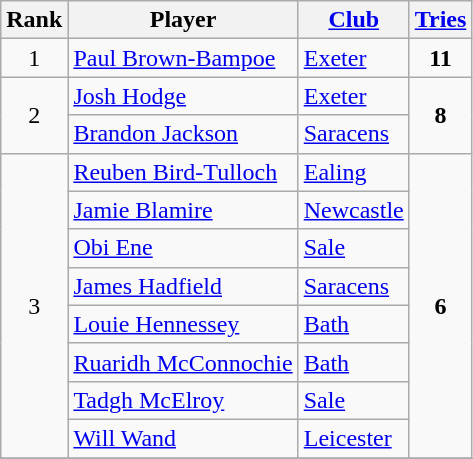<table class="wikitable">
<tr>
<th>Rank</th>
<th>Player</th>
<th><a href='#'>Club</a></th>
<th><a href='#'>Tries</a></th>
</tr>
<tr>
<td align=center>1</td>
<td> <a href='#'>Paul Brown-Bampoe</a></td>
<td><a href='#'>Exeter</a></td>
<td align=center><strong>11</strong></td>
</tr>
<tr>
<td align=center rowspan=2>2</td>
<td> <a href='#'>Josh Hodge</a></td>
<td><a href='#'>Exeter</a></td>
<td align=center rowspan=2><strong>8</strong></td>
</tr>
<tr>
<td> <a href='#'>Brandon Jackson</a></td>
<td><a href='#'>Saracens</a></td>
</tr>
<tr>
<td align=center rowspan=8>3</td>
<td> <a href='#'>Reuben Bird-Tulloch</a></td>
<td><a href='#'>Ealing</a></td>
<td align=center rowspan=8><strong>6</strong></td>
</tr>
<tr>
<td> <a href='#'>Jamie Blamire</a></td>
<td><a href='#'>Newcastle</a></td>
</tr>
<tr>
<td> <a href='#'>Obi Ene</a></td>
<td><a href='#'>Sale</a></td>
</tr>
<tr>
<td> <a href='#'>James Hadfield</a></td>
<td><a href='#'>Saracens</a></td>
</tr>
<tr>
<td> <a href='#'>Louie Hennessey</a></td>
<td><a href='#'>Bath</a></td>
</tr>
<tr>
<td> <a href='#'>Ruaridh McConnochie</a></td>
<td><a href='#'>Bath</a></td>
</tr>
<tr>
<td> <a href='#'>Tadgh McElroy</a></td>
<td><a href='#'>Sale</a></td>
</tr>
<tr>
<td> <a href='#'>Will Wand</a></td>
<td><a href='#'>Leicester</a></td>
</tr>
<tr>
</tr>
</table>
